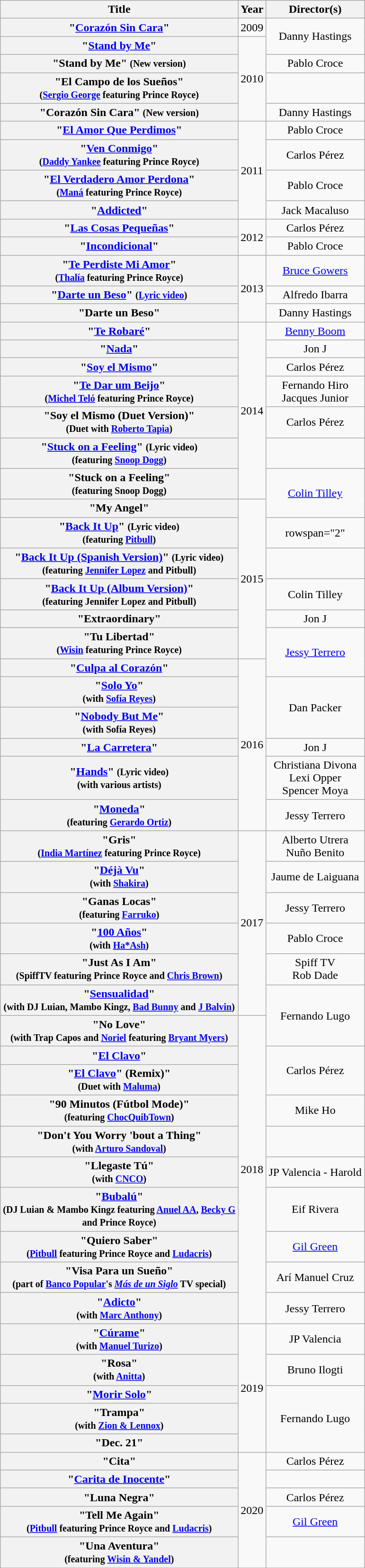<table class="wikitable plainrowheaders" style="text-align:center;">
<tr>
<th scope="col">Title</th>
<th scope="col">Year</th>
<th scope="col">Director(s)</th>
</tr>
<tr>
<th scope="row">"<a href='#'>Corazón Sin Cara</a>"</th>
<td>2009</td>
<td rowspan="2">Danny Hastings</td>
</tr>
<tr>
<th scope="row">"<a href='#'>Stand by Me</a>"</th>
<td rowspan="4">2010</td>
</tr>
<tr>
<th scope="row">"Stand by Me" <small>(New version)</small></th>
<td>Pablo Croce</td>
</tr>
<tr>
<th scope="row">"El Campo de los Sueños" <br><small>(<a href='#'>Sergio George</a> featuring Prince Royce)</small></th>
<td></td>
</tr>
<tr>
<th scope="row">"Corazón Sin Cara" <small>(New version)</small></th>
<td>Danny Hastings</td>
</tr>
<tr>
<th scope="row">"<a href='#'>El Amor Que Perdimos</a>"</th>
<td rowspan="4">2011</td>
<td>Pablo Croce</td>
</tr>
<tr>
<th scope="row">"<a href='#'>Ven Conmigo</a>" <br><small>(<a href='#'>Daddy Yankee</a> featuring Prince Royce)</small></th>
<td>Carlos Pérez</td>
</tr>
<tr>
<th scope="row">"<a href='#'>El Verdadero Amor Perdona</a>" <br><small>(<a href='#'>Maná</a> featuring Prince Royce)</small></th>
<td>Pablo Croce</td>
</tr>
<tr>
<th scope="row">"<a href='#'>Addicted</a>"</th>
<td>Jack Macaluso</td>
</tr>
<tr>
<th scope="row">"<a href='#'>Las Cosas Pequeñas</a>"</th>
<td rowspan="2">2012</td>
<td>Carlos Pérez</td>
</tr>
<tr>
<th scope="row">"<a href='#'>Incondicional</a>"</th>
<td>Pablo Croce</td>
</tr>
<tr>
<th scope="row">"<a href='#'>Te Perdiste Mi Amor</a>" <br><small>(<a href='#'>Thalía</a> featuring Prince Royce)</small></th>
<td rowspan="3">2013</td>
<td><a href='#'>Bruce Gowers</a></td>
</tr>
<tr>
<th scope="row">"<a href='#'>Darte un Beso</a>" <small>(<a href='#'>Lyric video</a>)</small></th>
<td>Alfredo Ibarra</td>
</tr>
<tr>
<th scope="row">"Darte un Beso"</th>
<td>Danny Hastings</td>
</tr>
<tr>
<th scope="row">"<a href='#'>Te Robaré</a>"</th>
<td rowspan="7">2014</td>
<td><a href='#'>Benny Boom</a></td>
</tr>
<tr>
<th scope="row">"<a href='#'>Nada</a>"</th>
<td>Jon J</td>
</tr>
<tr>
<th scope="row">"<a href='#'>Soy el Mismo</a>"</th>
<td>Carlos Pérez</td>
</tr>
<tr>
<th scope="row">"<a href='#'>Te Dar um Beijo</a>" <br><small>(<a href='#'>Michel Teló</a> featuring Prince Royce)</small><br></th>
<td>Fernando Hiro <br>Jacques Junior</td>
</tr>
<tr>
<th scope="row">"Soy el Mismo (Duet Version)" <br><small>(Duet with <a href='#'>Roberto Tapia</a>)<br></small></th>
<td>Carlos Pérez</td>
</tr>
<tr>
<th scope="row">"<a href='#'>Stuck on a Feeling</a>" <small>(Lyric video)</small> <br><small>(featuring <a href='#'>Snoop Dogg</a>)</small><br></th>
<td></td>
</tr>
<tr>
<th scope="row">"Stuck on a Feeling" <br><small>(featuring Snoop Dogg)</small><br></th>
<td rowspan="2"><a href='#'>Colin Tilley</a></td>
</tr>
<tr>
<th scope="row">"My Angel"</th>
<td rowspan="6">2015</td>
</tr>
<tr>
<th scope="row">"<a href='#'>Back It Up</a>" <small>(Lyric video)</small> <br><small>(featuring <a href='#'>Pitbull</a>)</small><br></th>
<td>rowspan="2" </td>
</tr>
<tr>
<th scope="row">"<a href='#'>Back It Up (Spanish Version)</a>" <small>(Lyric video)</small> <br><small>(featuring <a href='#'>Jennifer Lopez</a> and Pitbull)</small><br></th>
</tr>
<tr>
<th scope="row">"<a href='#'>Back It Up (Album Version)</a>" <br><small>(featuring Jennifer Lopez and Pitbull)</small><br></th>
<td>Colin Tilley</td>
</tr>
<tr>
<th scope="row">"Extraordinary"</th>
<td>Jon J</td>
</tr>
<tr>
<th scope="row">"Tu Libertad" <br><small>(<a href='#'>Wisin</a> featuring Prince Royce)</small><br></th>
<td rowspan="2"><a href='#'>Jessy Terrero</a></td>
</tr>
<tr>
<th scope="row">"<a href='#'>Culpa al Corazón</a>"</th>
<td rowspan="6">2016</td>
</tr>
<tr>
<th scope="row">"<a href='#'>Solo Yo</a>" <br><small>(with <a href='#'>Sofía Reyes</a>)</small><br></th>
<td rowspan="2">Dan Packer</td>
</tr>
<tr>
<th scope="row">"<a href='#'>Nobody But Me</a>" <br><small>(with Sofía Reyes)</small><br></th>
</tr>
<tr>
<th scope="row">"<a href='#'>La Carretera</a>"</th>
<td>Jon J</td>
</tr>
<tr>
<th scope="row">"<a href='#'>Hands</a>" <small>(Lyric video)</small> <br><small>(with various artists)</small><br></th>
<td>Christiana Divona <br>Lexi Opper <br>Spencer Moya</td>
</tr>
<tr>
<th scope="row">"<a href='#'>Moneda</a>" <br><small>(featuring <a href='#'>Gerardo Ortiz</a>)</small><br></th>
<td>Jessy Terrero</td>
</tr>
<tr>
<th scope="row">"Gris" <br><small>(<a href='#'>India Martínez</a> featuring Prince Royce)</small><br></th>
<td rowspan="6">2017</td>
<td>Alberto Utrera <br>Nuño Benito</td>
</tr>
<tr>
<th scope="row">"<a href='#'>Déjà Vu</a>" <br><small>(with <a href='#'>Shakira</a>)</small><br></th>
<td>Jaume de Laiguana</td>
</tr>
<tr>
<th scope="row">"Ganas Locas" <br><small>(featuring <a href='#'>Farruko</a>)</small><br></th>
<td>Jessy Terrero</td>
</tr>
<tr>
<th scope="row">"<a href='#'>100 Años</a>" <br><small>(with <a href='#'>Ha*Ash</a>)</small><br></th>
<td>Pablo Croce</td>
</tr>
<tr>
<th scope="row">"Just As I Am" <br><small>(SpiffTV featuring Prince Royce and <a href='#'>Chris Brown</a>)</small><br></th>
<td>Spiff TV <br>Rob Dade</td>
</tr>
<tr>
<th scope="row">"<a href='#'>Sensualidad</a>" <br><small>(with DJ Luian, Mambo Kingz, <a href='#'>Bad Bunny</a> and <a href='#'>J Balvin</a>)</small><br></th>
<td rowspan="2">Fernando Lugo</td>
</tr>
<tr>
<th scope="row">"No Love" <br><small>(with Trap Capos and <a href='#'>Noriel</a> featuring <a href='#'>Bryant Myers</a>)</small><br></th>
<td rowspan="10">2018</td>
</tr>
<tr>
<th scope="row">"<a href='#'>El Clavo</a>"</th>
<td rowspan="2">Carlos Pérez</td>
</tr>
<tr>
<th scope="row">"<a href='#'>El Clavo</a>" (Remix)" <br><small>(Duet with <a href='#'>Maluma</a>)<br></small></th>
</tr>
<tr>
<th scope="row">"90 Minutos (Fútbol Mode)" <br><small>(featuring <a href='#'>ChocQuibTown</a>)</small><br></th>
<td>Mike Ho</td>
</tr>
<tr>
<th scope="row">"Don't You Worry 'bout a Thing" <br><small>(with <a href='#'>Arturo Sandoval</a>)</small><br></th>
<td></td>
</tr>
<tr>
<th scope="row">"Llegaste Tú" <br><small>(with <a href='#'>CNCO</a>)</small><br></th>
<td>JP Valencia - Harold</td>
</tr>
<tr>
<th scope="row">"<a href='#'>Bubalú</a>" <br><small>(DJ Luian & Mambo Kingz featuring <a href='#'>Anuel AA</a>, <a href='#'>Becky G</a> <br>and Prince Royce)</small><br></th>
<td>Eif Rivera</td>
</tr>
<tr>
<th scope="row">"Quiero Saber" <br><small>(<a href='#'>Pitbull</a> featuring Prince Royce and <a href='#'>Ludacris</a>)</small><br></th>
<td><a href='#'>Gil Green</a></td>
</tr>
<tr>
<th scope="row">"Visa Para un Sueño" <br><small>(part of <a href='#'>Banco Popular</a>'s <em><a href='#'>Más de un Siglo</a></em> TV special)</small><br></th>
<td>Arí Manuel Cruz</td>
</tr>
<tr>
<th scope="row">"<a href='#'>Adicto</a>" <br><small>(with <a href='#'>Marc Anthony</a>)</small><br></th>
<td>Jessy Terrero</td>
</tr>
<tr>
<th scope="row">"<a href='#'>Cúrame</a>" <br><small>(with <a href='#'>Manuel Turizo</a>)</small><br></th>
<td rowspan="5">2019</td>
<td>JP Valencia</td>
</tr>
<tr>
<th scope="row">"Rosa" <br><small>(with <a href='#'>Anitta</a>)</small><br></th>
<td>Bruno Ilogti</td>
</tr>
<tr>
<th scope="row">"<a href='#'>Morir Solo</a>"</th>
<td rowspan="3">Fernando Lugo</td>
</tr>
<tr>
<th scope="row">"Trampa" <br><small>(with <a href='#'>Zion & Lennox</a>)</small><br></th>
</tr>
<tr>
<th scope="row">"Dec. 21"</th>
</tr>
<tr>
<th scope="row">"Cita"</th>
<td rowspan="5">2020</td>
<td>Carlos Pérez</td>
</tr>
<tr>
<th scope="row">"<a href='#'>Carita de Inocente</a>"</th>
<td></td>
</tr>
<tr>
<th scope="row">"Luna Negra"</th>
<td>Carlos Pérez</td>
</tr>
<tr>
<th scope="row">"Tell Me Again" <br><small>(<a href='#'>Pitbull</a> featuring Prince Royce and <a href='#'>Ludacris</a>)</small><br></th>
<td><a href='#'>Gil Green</a></td>
</tr>
<tr>
<th scope="row">"Una Aventura" <br><small>(featuring <a href='#'>Wisin & Yandel</a>)</small><br></th>
<td></td>
</tr>
<tr>
</tr>
</table>
